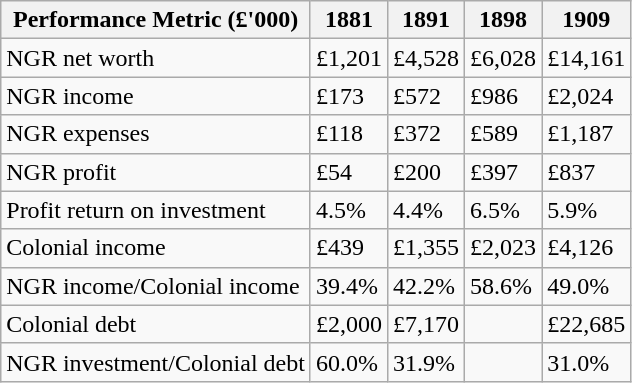<table class="wikitable">
<tr>
<th>Performance Metric (£'000)</th>
<th>1881</th>
<th>1891</th>
<th>1898</th>
<th>1909</th>
</tr>
<tr>
<td>NGR net worth</td>
<td>£1,201</td>
<td>£4,528</td>
<td>£6,028</td>
<td>£14,161</td>
</tr>
<tr>
<td>NGR income</td>
<td>£173</td>
<td>£572</td>
<td>£986</td>
<td>£2,024</td>
</tr>
<tr>
<td>NGR expenses</td>
<td>£118</td>
<td>£372</td>
<td>£589</td>
<td>£1,187</td>
</tr>
<tr>
<td>NGR profit</td>
<td>£54</td>
<td>£200</td>
<td>£397</td>
<td>£837</td>
</tr>
<tr>
<td>Profit return on investment</td>
<td>4.5%</td>
<td>4.4%</td>
<td>6.5%</td>
<td>5.9%</td>
</tr>
<tr>
<td>Colonial income</td>
<td>£439</td>
<td>£1,355</td>
<td>£2,023</td>
<td>£4,126</td>
</tr>
<tr>
<td>NGR income/Colonial income</td>
<td>39.4%</td>
<td>42.2%</td>
<td>58.6%</td>
<td>49.0%</td>
</tr>
<tr>
<td>Colonial debt</td>
<td>£2,000</td>
<td>£7,170</td>
<td></td>
<td>£22,685</td>
</tr>
<tr>
<td>NGR investment/Colonial debt</td>
<td>60.0%</td>
<td>31.9%</td>
<td></td>
<td>31.0%</td>
</tr>
</table>
